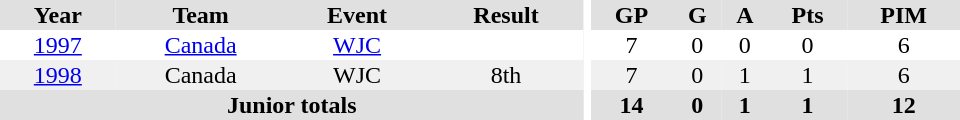<table border="0" cellpadding="1" cellspacing="0" ID="Table3" style="text-align:center; width:40em">
<tr ALIGN="center" bgcolor="#e0e0e0">
<th>Year</th>
<th>Team</th>
<th>Event</th>
<th>Result</th>
<th rowspan="99" bgcolor="#ffffff"></th>
<th>GP</th>
<th>G</th>
<th>A</th>
<th>Pts</th>
<th>PIM</th>
</tr>
<tr>
<td><a href='#'>1997</a></td>
<td><a href='#'>Canada</a></td>
<td><a href='#'>WJC</a></td>
<td></td>
<td>7</td>
<td>0</td>
<td>0</td>
<td>0</td>
<td>6</td>
</tr>
<tr bgcolor="#f0f0f0">
<td><a href='#'>1998</a></td>
<td>Canada</td>
<td>WJC</td>
<td>8th</td>
<td>7</td>
<td>0</td>
<td>1</td>
<td>1</td>
<td>6</td>
</tr>
<tr bgcolor="#e0e0e0">
<th colspan=4>Junior totals</th>
<th>14</th>
<th>0</th>
<th>1</th>
<th>1</th>
<th>12</th>
</tr>
</table>
